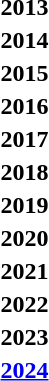<table>
<tr>
<th>2013</th>
<td></td>
<td></td>
<td></td>
</tr>
<tr>
<th>2014</th>
<td></td>
<td></td>
<td></td>
</tr>
<tr>
<th>2015</th>
<td></td>
<td></td>
<td></td>
</tr>
<tr>
<th>2016</th>
<td></td>
<td></td>
<td></td>
</tr>
<tr>
<th>2017</th>
<td></td>
<td></td>
<td></td>
</tr>
<tr>
<th>2018</th>
<td></td>
<td></td>
<td></td>
</tr>
<tr>
<th>2019</th>
<td nowrap></td>
<td></td>
<td nowrap></td>
</tr>
<tr>
<th>2020</th>
<td></td>
<td></td>
<td></td>
</tr>
<tr>
<th>2021</th>
<td></td>
<td></td>
<td></td>
</tr>
<tr>
<th>2022</th>
<td></td>
<td></td>
<td></td>
</tr>
<tr>
<th>2023</th>
<td></td>
<td></td>
<td></td>
</tr>
<tr>
<th><a href='#'>2024</a></th>
<td></td>
<td></td>
<td></td>
</tr>
</table>
